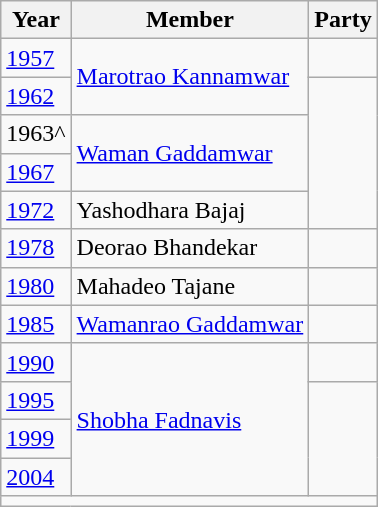<table class="wikitable">
<tr>
<th>Year</th>
<th>Member</th>
<th colspan="2">Party</th>
</tr>
<tr>
<td><a href='#'>1957</a></td>
<td rowspan="2"><a href='#'>Marotrao Kannamwar</a></td>
<td></td>
</tr>
<tr>
<td><a href='#'>1962</a></td>
</tr>
<tr>
<td>1963^</td>
<td rowspan="2"><a href='#'>Waman Gaddamwar</a></td>
</tr>
<tr>
<td><a href='#'>1967</a></td>
</tr>
<tr>
<td><a href='#'>1972</a></td>
<td>Yashodhara Bajaj</td>
</tr>
<tr>
<td><a href='#'>1978</a></td>
<td>Deorao Bhandekar</td>
<td></td>
</tr>
<tr>
<td><a href='#'>1980</a></td>
<td>Mahadeo Tajane</td>
</tr>
<tr>
<td><a href='#'>1985</a></td>
<td><a href='#'>Wamanrao Gaddamwar</a></td>
<td></td>
</tr>
<tr>
<td><a href='#'>1990</a></td>
<td rowspan="4"><a href='#'>Shobha Fadnavis</a></td>
<td></td>
</tr>
<tr>
<td><a href='#'>1995</a></td>
</tr>
<tr>
<td><a href='#'>1999</a></td>
</tr>
<tr>
<td><a href='#'>2004</a></td>
</tr>
<tr>
<td colspan="4"></td>
</tr>
</table>
